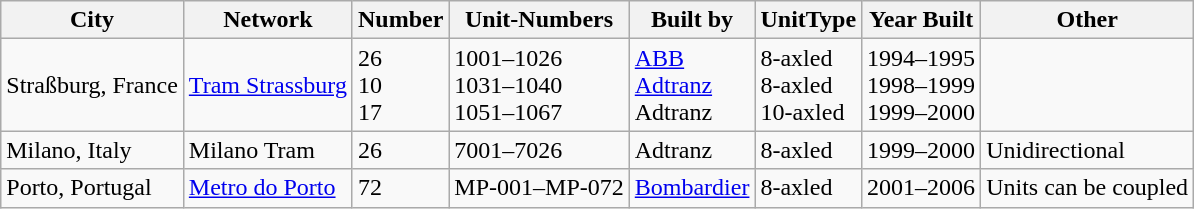<table class="wikitable">
<tr>
<th>City</th>
<th>Network</th>
<th>Number</th>
<th>Unit-Numbers</th>
<th>Built by</th>
<th>UnitType</th>
<th>Year Built</th>
<th>Other</th>
</tr>
<tr>
<td>Straßburg, France</td>
<td><a href='#'>Tram Strassburg</a></td>
<td>26<br>10<br>17</td>
<td>1001–1026<br>1031–1040<br>1051–1067</td>
<td><a href='#'>ABB</a><br><a href='#'>Adtranz</a><br>Adtranz</td>
<td>8-axled<br>8-axled<br>10-axled</td>
<td>1994–1995<br>1998–1999<br>1999–2000</td>
<td></td>
</tr>
<tr>
<td>Milano, Italy</td>
<td>Milano Tram</td>
<td>26</td>
<td>7001–7026</td>
<td>Adtranz</td>
<td>8-axled</td>
<td>1999–2000</td>
<td>Unidirectional</td>
</tr>
<tr>
<td>Porto, Portugal</td>
<td><a href='#'>Metro do Porto</a></td>
<td>72</td>
<td>MP-001–MP-072</td>
<td><a href='#'>Bombardier</a></td>
<td>8-axled</td>
<td>2001–2006</td>
<td>Units can be coupled</td>
</tr>
</table>
